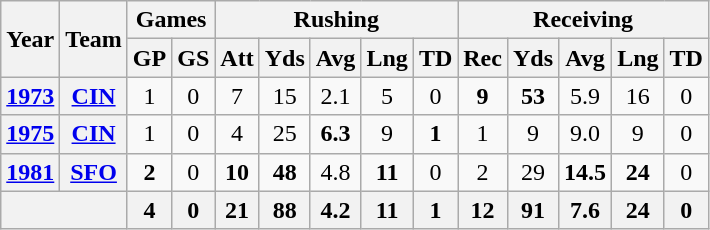<table class="wikitable" style="text-align:center;">
<tr>
<th rowspan="2">Year</th>
<th rowspan="2">Team</th>
<th colspan="2">Games</th>
<th colspan="5">Rushing</th>
<th colspan="5">Receiving</th>
</tr>
<tr>
<th>GP</th>
<th>GS</th>
<th>Att</th>
<th>Yds</th>
<th>Avg</th>
<th>Lng</th>
<th>TD</th>
<th>Rec</th>
<th>Yds</th>
<th>Avg</th>
<th>Lng</th>
<th>TD</th>
</tr>
<tr>
<th><a href='#'>1973</a></th>
<th><a href='#'>CIN</a></th>
<td>1</td>
<td>0</td>
<td>7</td>
<td>15</td>
<td>2.1</td>
<td>5</td>
<td>0</td>
<td><strong>9</strong></td>
<td><strong>53</strong></td>
<td>5.9</td>
<td>16</td>
<td>0</td>
</tr>
<tr>
<th><a href='#'>1975</a></th>
<th><a href='#'>CIN</a></th>
<td>1</td>
<td>0</td>
<td>4</td>
<td>25</td>
<td><strong>6.3</strong></td>
<td>9</td>
<td><strong>1</strong></td>
<td>1</td>
<td>9</td>
<td>9.0</td>
<td>9</td>
<td>0</td>
</tr>
<tr>
<th><a href='#'>1981</a></th>
<th><a href='#'>SFO</a></th>
<td><strong>2</strong></td>
<td>0</td>
<td><strong>10</strong></td>
<td><strong>48</strong></td>
<td>4.8</td>
<td><strong>11</strong></td>
<td>0</td>
<td>2</td>
<td>29</td>
<td><strong>14.5</strong></td>
<td><strong>24</strong></td>
<td>0</td>
</tr>
<tr>
<th colspan="2"></th>
<th>4</th>
<th>0</th>
<th>21</th>
<th>88</th>
<th>4.2</th>
<th>11</th>
<th>1</th>
<th>12</th>
<th>91</th>
<th>7.6</th>
<th>24</th>
<th>0</th>
</tr>
</table>
